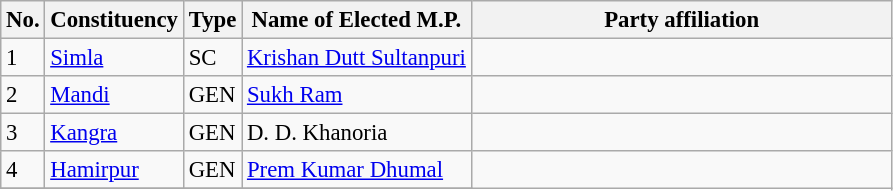<table class="wikitable" style="font-size:95%;">
<tr>
<th>No.</th>
<th>Constituency</th>
<th>Type</th>
<th>Name of Elected M.P.</th>
<th colspan="2" style="width:18em">Party affiliation</th>
</tr>
<tr>
<td>1</td>
<td><a href='#'>Simla</a></td>
<td>SC</td>
<td><a href='#'>Krishan Dutt Sultanpuri</a></td>
<td></td>
</tr>
<tr>
<td>2</td>
<td><a href='#'>Mandi</a></td>
<td>GEN</td>
<td><a href='#'>Sukh Ram</a></td>
</tr>
<tr>
<td>3</td>
<td><a href='#'>Kangra</a></td>
<td>GEN</td>
<td>D. D. Khanoria</td>
<td></td>
</tr>
<tr>
<td>4</td>
<td><a href='#'>Hamirpur</a></td>
<td>GEN</td>
<td><a href='#'>Prem Kumar Dhumal</a></td>
</tr>
<tr>
</tr>
</table>
